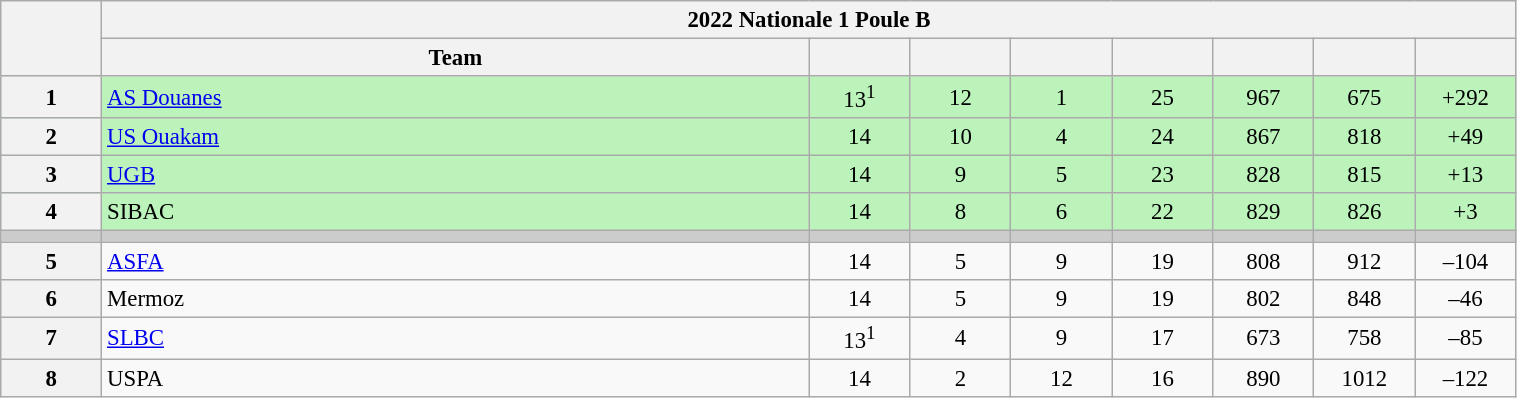<table class="wikitable" width="80%" style="font-size:95%; text-align:center">
<tr>
<th rowspan="2" width="5%"></th>
<th colspan="8" style="text-align:center"><strong>2022 Nationale 1 Poule B</strong></th>
</tr>
<tr>
<th width="35%">Team</th>
<th width="5%"></th>
<th width="5%"></th>
<th width="5%"></th>
<th width="5%"></th>
<th width="5%"></th>
<th width="5%"></th>
<th width="5%"></th>
</tr>
<tr style="background-color:#BBF3BB;">
<th>1</th>
<td style="text-align:left;"><a href='#'>AS Douanes</a></td>
<td>13<sup>1</sup></td>
<td>12</td>
<td>1</td>
<td>25</td>
<td>967</td>
<td>675</td>
<td>+292</td>
</tr>
<tr style="background-color:#BBF3BB;">
<th>2</th>
<td style="text-align:left;"><a href='#'>US Ouakam</a></td>
<td>14</td>
<td>10</td>
<td>4</td>
<td>24</td>
<td>867</td>
<td>818</td>
<td>+49</td>
</tr>
<tr style="background-color:#BBF3BB;">
<th>3</th>
<td style="text-align:left;"><a href='#'>UGB</a></td>
<td>14</td>
<td>9</td>
<td>5</td>
<td>23</td>
<td>828</td>
<td>815</td>
<td>+13</td>
</tr>
<tr style="background-color:#BBF3BB;">
<th>4</th>
<td style="text-align:left;">SIBAC</td>
<td>14</td>
<td>8</td>
<td>6</td>
<td>22</td>
<td>829</td>
<td>826</td>
<td>+3</td>
</tr>
<tr style="background-color:#CCCCCC">
<td></td>
<td></td>
<td></td>
<td></td>
<td></td>
<td></td>
<td></td>
<td></td>
<td></td>
</tr>
<tr>
<th>5</th>
<td style="text-align:left;"><a href='#'>ASFA</a></td>
<td>14</td>
<td>5</td>
<td>9</td>
<td>19</td>
<td>808</td>
<td>912</td>
<td>–104</td>
</tr>
<tr>
<th>6</th>
<td style="text-align:left;">Mermoz</td>
<td>14</td>
<td>5</td>
<td>9</td>
<td>19</td>
<td>802</td>
<td>848</td>
<td>–46</td>
</tr>
<tr>
<th>7</th>
<td style="text-align:left;"><a href='#'>SLBC</a></td>
<td>13<sup>1</sup></td>
<td>4</td>
<td>9</td>
<td>17</td>
<td>673</td>
<td>758</td>
<td>–85</td>
</tr>
<tr>
<th>8</th>
<td style="text-align:left;">USPA</td>
<td>14</td>
<td>2</td>
<td>12</td>
<td>16</td>
<td>890</td>
<td>1012</td>
<td>–122</td>
</tr>
</table>
